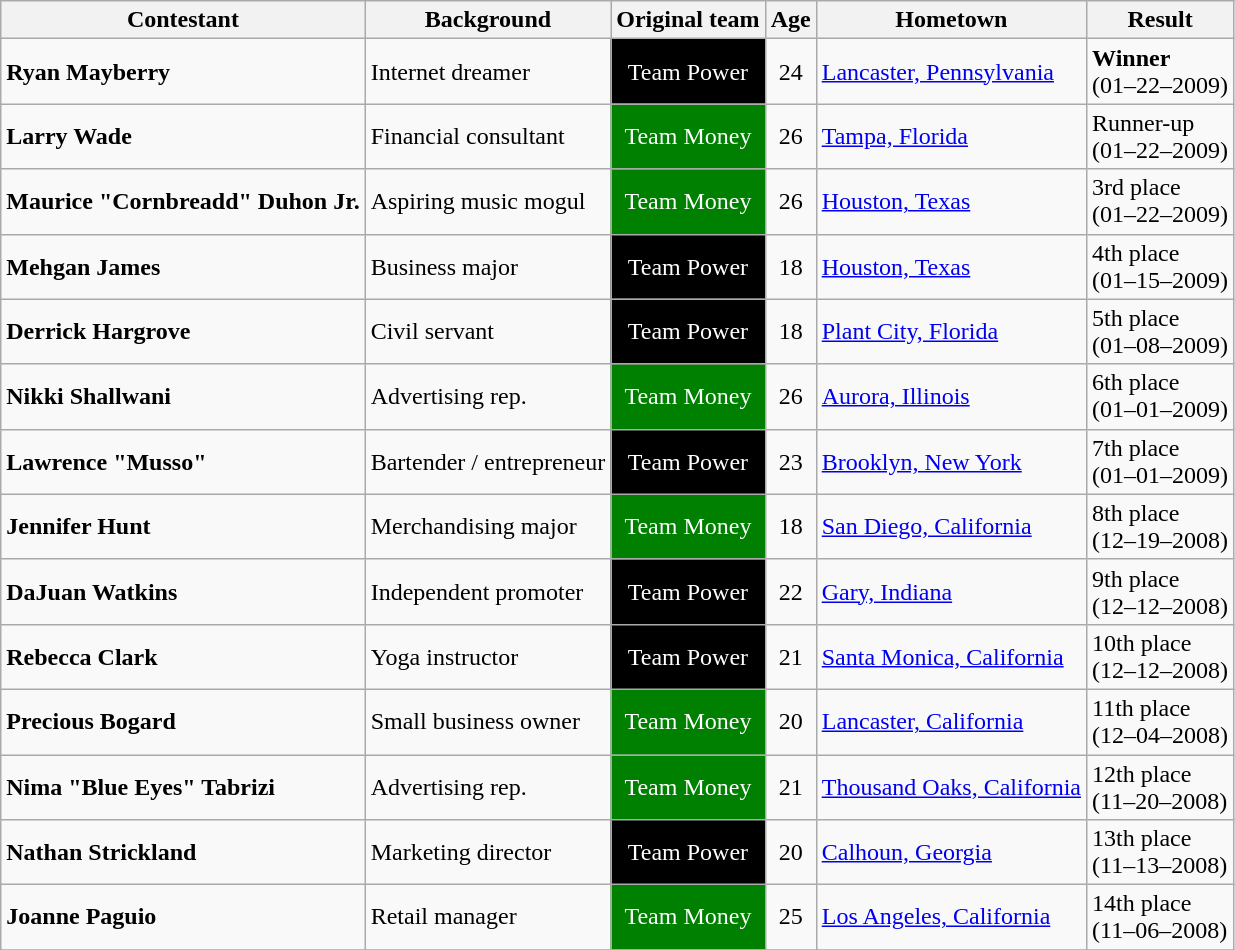<table class="sortable wikitable">
<tr>
<th>Contestant</th>
<th>Background</th>
<th>Original team</th>
<th>Age</th>
<th>Hometown</th>
<th>Result</th>
</tr>
<tr>
<td><strong>Ryan Mayberry</strong></td>
<td>Internet dreamer</td>
<td align="center" style="background:black;color:white;">Team Power</td>
<td align="center">24</td>
<td><a href='#'>Lancaster, Pennsylvania</a></td>
<td><strong>Winner</strong><br>(01–22–2009)</td>
</tr>
<tr>
<td><strong>Larry Wade</strong></td>
<td>Financial consultant</td>
<td style="text-align:center;background:green;color:white;">Team Money</td>
<td align="center">26</td>
<td><a href='#'>Tampa, Florida</a></td>
<td>Runner-up<br>(01–22–2009)</td>
</tr>
<tr>
<td><strong>Maurice "Cornbreadd" Duhon Jr.</strong></td>
<td>Aspiring music mogul</td>
<td style="text-align:center;background:green;color:white;">Team Money</td>
<td align="center">26</td>
<td><a href='#'>Houston, Texas</a></td>
<td>3rd place<br>(01–22–2009)</td>
</tr>
<tr>
<td><strong>Mehgan James</strong></td>
<td>Business major</td>
<td align="center" style="background:black;color:white;">Team Power</td>
<td align="center">18</td>
<td><a href='#'>Houston, Texas</a></td>
<td>4th place<br>(01–15–2009)</td>
</tr>
<tr>
<td><strong>Derrick Hargrove</strong></td>
<td>Civil servant</td>
<td align="center" style="background:black;color:white;">Team Power</td>
<td align="center">18</td>
<td><a href='#'>Plant City, Florida</a></td>
<td>5th place<br>(01–08–2009)</td>
</tr>
<tr>
<td><strong>Nikki Shallwani</strong></td>
<td>Advertising rep.</td>
<td style="text-align:center;background:green;color:white;">Team Money</td>
<td align="center">26</td>
<td><a href='#'>Aurora, Illinois</a></td>
<td>6th place<br>(01–01–2009)</td>
</tr>
<tr>
<td><strong>Lawrence "Musso"</strong></td>
<td>Bartender / entrepreneur</td>
<td align="center" style="background:black;color:white;">Team Power</td>
<td align="center">23</td>
<td><a href='#'>Brooklyn, New York</a></td>
<td>7th place<br>(01–01–2009)</td>
</tr>
<tr>
<td><strong>Jennifer Hunt</strong></td>
<td>Merchandising major</td>
<td style="text-align:center;background:green;color:white;">Team Money</td>
<td align="center">18</td>
<td><a href='#'>San Diego, California</a></td>
<td>8th place<br>(12–19–2008)</td>
</tr>
<tr>
<td><strong>DaJuan Watkins</strong></td>
<td>Independent promoter</td>
<td align="center" style="background:black;color:white;">Team Power</td>
<td align="center">22</td>
<td><a href='#'>Gary, Indiana</a></td>
<td>9th place<br>(12–12–2008)</td>
</tr>
<tr>
<td><strong>Rebecca Clark</strong></td>
<td>Yoga instructor</td>
<td align="center" style="background:black;color:white;">Team Power</td>
<td align="center">21</td>
<td><a href='#'>Santa Monica, California</a></td>
<td>10th place<br>(12–12–2008)</td>
</tr>
<tr>
<td><strong>Precious Bogard</strong></td>
<td>Small business owner</td>
<td style="text-align:center;background:green;color:white;">Team Money</td>
<td align="center">20</td>
<td><a href='#'>Lancaster, California</a></td>
<td>11th place<br>(12–04–2008)</td>
</tr>
<tr>
<td><strong>Nima "Blue Eyes" Tabrizi</strong></td>
<td>Advertising rep.</td>
<td style="text-align:center;background:green;color:white;">Team Money</td>
<td align="center">21</td>
<td><a href='#'>Thousand Oaks, California</a></td>
<td>12th place<br>(11–20–2008)</td>
</tr>
<tr>
<td><strong>Nathan Strickland</strong></td>
<td>Marketing director</td>
<td align="center" style="background:black;color:white;">Team Power</td>
<td align="center">20</td>
<td><a href='#'>Calhoun, Georgia</a></td>
<td>13th place<br>(11–13–2008)</td>
</tr>
<tr>
<td><strong>Joanne Paguio</strong></td>
<td>Retail manager</td>
<td style="text-align:center;background:green;color:white;">Team Money</td>
<td align="center">25</td>
<td><a href='#'>Los Angeles, California</a></td>
<td>14th place<br>(11–06–2008)</td>
</tr>
<tr>
</tr>
</table>
